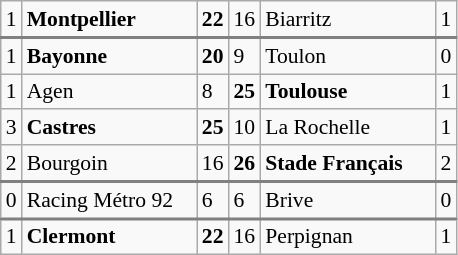<table class="wikitable left" cellpadding="0" cellspacing="0" style="font-size:90%;">
<tr>
<td>1</td>
<td><strong>Montpellier</strong></td>
<td><strong>22</strong></td>
<td>16</td>
<td>Biarritz</td>
<td>1</td>
</tr>
<tr style="border-top:2px solid grey;">
<td>1</td>
<td><strong>Bayonne</strong></td>
<td><strong>20</strong></td>
<td>9</td>
<td>Toulon</td>
<td>0</td>
</tr>
<tr>
<td>1</td>
<td>Agen</td>
<td>8</td>
<td><strong>25</strong></td>
<td><strong>Toulouse</strong></td>
<td>1</td>
</tr>
<tr>
<td>3</td>
<td><strong>Castres</strong></td>
<td><strong>25</strong></td>
<td>10</td>
<td>La Rochelle</td>
<td>1</td>
</tr>
<tr>
<td>2</td>
<td>Bourgoin</td>
<td>16</td>
<td><strong>26</strong></td>
<td><strong>Stade Français</strong></td>
<td>2</td>
</tr>
<tr style="border-top:2px solid grey;">
<td>0</td>
<td>Racing Métro 92</td>
<td>6</td>
<td>6</td>
<td>Brive</td>
<td>0</td>
</tr>
<tr style="border-top:2px solid grey;">
<td>1</td>
<td width="110px"><strong>Clermont</strong></td>
<td><strong>22</strong></td>
<td>16</td>
<td width="110px">Perpignan</td>
<td>1</td>
</tr>
</table>
